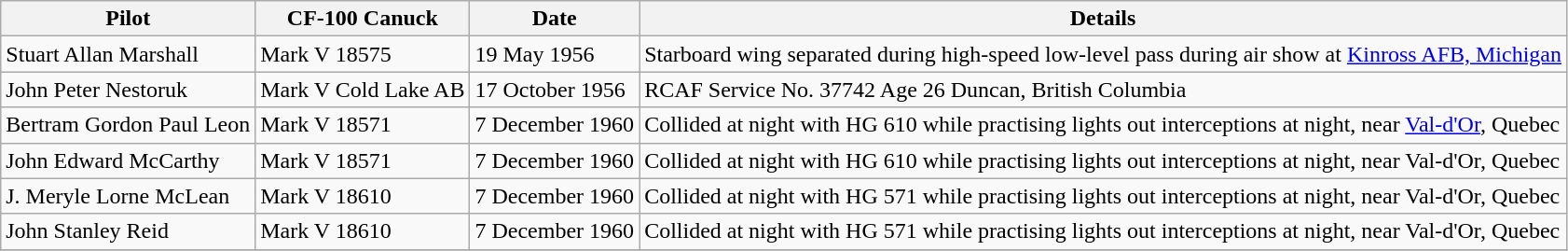<table class="wikitable">
<tr>
<th>Pilot</th>
<th>CF-100 Canuck</th>
<th>Date</th>
<th>Details</th>
</tr>
<tr>
<td>Stuart Allan Marshall</td>
<td>Mark V 18575 </td>
<td>19 May 1956</td>
<td>Starboard wing separated during high-speed low-level pass during air show at <a href='#'>Kinross AFB, Michigan</a></td>
</tr>
<tr>
<td>John Peter Nestoruk</td>
<td>Mark V Cold Lake AB</td>
<td>17 October 1956</td>
<td>RCAF Service No. 37742 Age 26 Duncan, British Columbia</td>
</tr>
<tr>
<td>Bertram Gordon Paul Leon</td>
<td>Mark V 18571 </td>
<td>7 December 1960</td>
<td>Collided at night with HG 610 while practising lights out interceptions at night, near <a href='#'>Val-d'Or</a>, Quebec</td>
</tr>
<tr>
<td>John Edward McCarthy</td>
<td>Mark V 18571 </td>
<td>7 December 1960</td>
<td>Collided at night with HG 610 while practising lights out interceptions at night, near Val-d'Or, Quebec</td>
</tr>
<tr>
<td>J. Meryle Lorne McLean</td>
<td>Mark V 18610 </td>
<td>7 December 1960</td>
<td>Collided at night with HG 571 while practising lights out interceptions at night, near Val-d'Or, Quebec</td>
</tr>
<tr>
<td>John Stanley Reid</td>
<td>Mark V 18610 </td>
<td>7 December 1960</td>
<td>Collided at night with HG 571 while practising lights out interceptions at night, near Val-d'Or, Quebec</td>
</tr>
<tr>
</tr>
</table>
